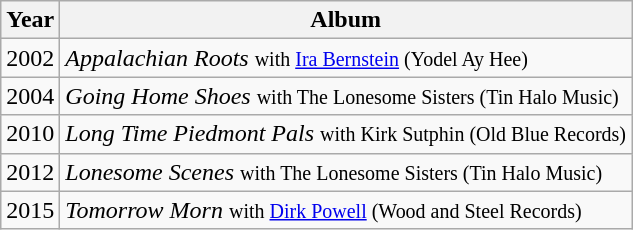<table class="wikitable">
<tr>
<th>Year</th>
<th>Album</th>
</tr>
<tr>
<td>2002</td>
<td><em>Appalachian Roots</em> <small>with <a href='#'>Ira Bernstein</a> (Yodel Ay Hee)</small></td>
</tr>
<tr>
<td>2004</td>
<td><em>Going Home Shoes</em> <small>with The Lonesome Sisters (Tin Halo Music)</small></td>
</tr>
<tr>
<td>2010</td>
<td><em>Long Time Piedmont Pals</em> <small>with Kirk Sutphin (Old Blue Records)</small></td>
</tr>
<tr>
<td>2012</td>
<td><em>Lonesome Scenes</em> <small>with The Lonesome Sisters (Tin Halo Music)</small></td>
</tr>
<tr>
<td>2015</td>
<td><em>Tomorrow Morn</em> <small>with <a href='#'>Dirk Powell</a> (Wood and Steel Records)</small></td>
</tr>
</table>
